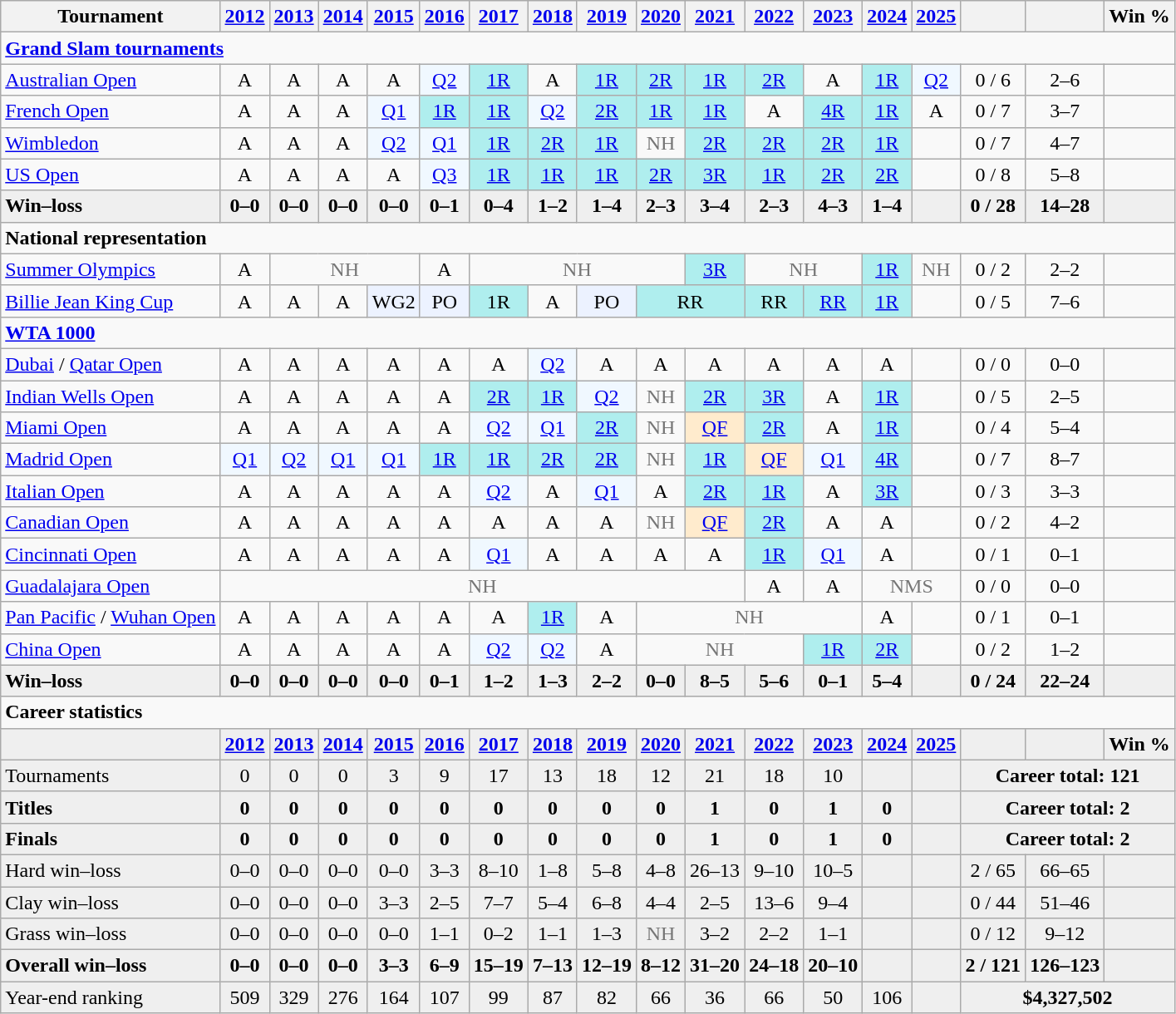<table class=wikitable nowrap style=text-align:center>
<tr>
<th>Tournament</th>
<th><a href='#'>2012</a></th>
<th><a href='#'>2013</a></th>
<th><a href='#'>2014</a></th>
<th><a href='#'>2015</a></th>
<th><a href='#'>2016</a></th>
<th><a href='#'>2017</a></th>
<th><a href='#'>2018</a></th>
<th><a href='#'>2019</a></th>
<th><a href='#'>2020</a></th>
<th><a href='#'>2021</a></th>
<th><a href='#'>2022</a></th>
<th><a href='#'>2023</a></th>
<th><a href='#'>2024</a></th>
<th><a href='#'>2025</a></th>
<th></th>
<th></th>
<th>Win %</th>
</tr>
<tr>
<td colspan="18" style="text-align:left"><strong><a href='#'>Grand Slam tournaments</a></strong></td>
</tr>
<tr>
<td style=text-align:left><a href='#'>Australian Open</a></td>
<td>A</td>
<td>A</td>
<td>A</td>
<td>A</td>
<td style=background:#f0f8ff><a href='#'>Q2</a></td>
<td style=background:#afeeee><a href='#'>1R</a></td>
<td>A</td>
<td style=background:#afeeee><a href='#'>1R</a></td>
<td style=background:#afeeee><a href='#'>2R</a></td>
<td style=background:#afeeee><a href='#'>1R</a></td>
<td style=background:#afeeee><a href='#'>2R</a></td>
<td>A</td>
<td style=background:#afeeee><a href='#'>1R</a></td>
<td style=background:#f0f8ff><a href='#'>Q2</a></td>
<td>0 / 6</td>
<td>2–6</td>
<td></td>
</tr>
<tr>
<td style=text-align:left><a href='#'>French Open</a></td>
<td>A</td>
<td>A</td>
<td>A</td>
<td style=background:#f0f8ff><a href='#'>Q1</a></td>
<td style=background:#afeeee><a href='#'>1R</a></td>
<td style=background:#afeeee><a href='#'>1R</a></td>
<td style=background:#f0f8ff><a href='#'>Q2</a></td>
<td style=background:#afeeee><a href='#'>2R</a></td>
<td style=background:#afeeee><a href='#'>1R</a></td>
<td style=background:#afeeee><a href='#'>1R</a></td>
<td>A</td>
<td style=background:#afeeee><a href='#'>4R</a></td>
<td style=background:#afeeee><a href='#'>1R</a></td>
<td>A</td>
<td>0 / 7</td>
<td>3–7</td>
<td></td>
</tr>
<tr>
<td style=text-align:left><a href='#'>Wimbledon</a></td>
<td>A</td>
<td>A</td>
<td>A</td>
<td style=background:#f0f8ff><a href='#'>Q2</a></td>
<td style=background:#f0f8ff><a href='#'>Q1</a></td>
<td style=background:#afeeee><a href='#'>1R</a></td>
<td style=background:#afeeee><a href='#'>2R</a></td>
<td style=background:#afeeee><a href='#'>1R</a></td>
<td style=color:#767676>NH</td>
<td style=background:#afeeee><a href='#'>2R</a></td>
<td style=background:#afeeee><a href='#'>2R</a></td>
<td style=background:#afeeee><a href='#'>2R</a></td>
<td style=background:#afeeee><a href='#'>1R</a></td>
<td></td>
<td>0 / 7</td>
<td>4–7</td>
<td></td>
</tr>
<tr>
<td style=text-align:left><a href='#'>US Open</a></td>
<td>A</td>
<td>A</td>
<td>A</td>
<td>A</td>
<td style=background:#f0f8ff><a href='#'>Q3</a></td>
<td style=background:#afeeee><a href='#'>1R</a></td>
<td style=background:#afeeee><a href='#'>1R</a></td>
<td style=background:#afeeee><a href='#'>1R</a></td>
<td style=background:#afeeee><a href='#'>2R</a></td>
<td style=background:#afeeee><a href='#'>3R</a></td>
<td style=background:#afeeee><a href='#'>1R</a></td>
<td style=background:#afeeee><a href='#'>2R</a></td>
<td style=background:#afeeee><a href='#'>2R</a></td>
<td></td>
<td>0 / 8</td>
<td>5–8</td>
<td></td>
</tr>
<tr style=background:#efefef;font-weight:bold>
<td style=text-align:left>Win–loss</td>
<td>0–0</td>
<td>0–0</td>
<td>0–0</td>
<td>0–0</td>
<td>0–1</td>
<td>0–4</td>
<td>1–2</td>
<td>1–4</td>
<td>2–3</td>
<td>3–4</td>
<td>2–3</td>
<td>4–3</td>
<td>1–4</td>
<td></td>
<td>0 / 28</td>
<td>14–28</td>
<td></td>
</tr>
<tr>
<td colspan="18" style="text-align:left"><strong>National representation</strong></td>
</tr>
<tr>
<td style=text-align:left><a href='#'>Summer Olympics</a></td>
<td>A</td>
<td style=color:#767676 colspan=3>NH</td>
<td>A</td>
<td style=color:#767676 colspan=4>NH</td>
<td style=background:#afeeee><a href='#'>3R</a></td>
<td style=color:#767676 colspan=2>NH</td>
<td style=background:#afeeee><a href='#'>1R</a></td>
<td style=color:#767676>NH</td>
<td>0 / 2</td>
<td>2–2</td>
<td></td>
</tr>
<tr>
<td style=text-align:left><a href='#'>Billie Jean King Cup</a></td>
<td>A</td>
<td>A</td>
<td>A</td>
<td style=background:#ecf2ff>WG2</td>
<td style=background:#ecf2ff>PO</td>
<td style=background:#afeeee>1R</td>
<td>A</td>
<td style=background:#ecf2ff>PO</td>
<td colspan=2 style=background:#afeeee>RR</td>
<td style=background:#afeeee>RR</td>
<td style=background:#afeeee><a href='#'>RR</a></td>
<td style=background:#afeeee><a href='#'>1R</a></td>
<td></td>
<td>0 / 5</td>
<td>7–6</td>
<td></td>
</tr>
<tr>
<td colspan="18" style="text-align:left"><strong><a href='#'>WTA 1000</a></strong></td>
</tr>
<tr>
<td style=text-align:left><a href='#'>Dubai</a> / <a href='#'>Qatar Open</a></td>
<td>A</td>
<td>A</td>
<td>A</td>
<td>A</td>
<td>A</td>
<td>A</td>
<td style=background:#f0f8ff><a href='#'>Q2</a></td>
<td>A</td>
<td>A</td>
<td>A</td>
<td>A</td>
<td>A</td>
<td>A</td>
<td></td>
<td>0 / 0</td>
<td>0–0</td>
<td></td>
</tr>
<tr>
<td style=text-align:left><a href='#'>Indian Wells Open</a></td>
<td>A</td>
<td>A</td>
<td>A</td>
<td>A</td>
<td>A</td>
<td style=background:#afeeee><a href='#'>2R</a></td>
<td style=background:#afeeee><a href='#'>1R</a></td>
<td style=background:#f0f8ff><a href='#'>Q2</a></td>
<td style=color:#767676>NH</td>
<td style=background:#afeeee><a href='#'>2R</a></td>
<td style=background:#afeeee><a href='#'>3R</a></td>
<td>A</td>
<td style=background:#afeeee><a href='#'>1R</a></td>
<td></td>
<td>0 / 5</td>
<td>2–5</td>
<td></td>
</tr>
<tr>
<td style=text-align:left><a href='#'>Miami Open</a></td>
<td>A</td>
<td>A</td>
<td>A</td>
<td>A</td>
<td>A</td>
<td style=background:#f0f8ff><a href='#'>Q2</a></td>
<td style=background:#f0f8ff><a href='#'>Q1</a></td>
<td style=background:#afeeee><a href='#'>2R</a></td>
<td style=color:#767676>NH</td>
<td style=background:#ffebcd><a href='#'>QF</a></td>
<td style=background:#afeeee><a href='#'>2R</a></td>
<td>A</td>
<td style=background:#afeeee><a href='#'>1R</a></td>
<td></td>
<td>0 / 4</td>
<td>5–4</td>
<td></td>
</tr>
<tr>
<td style=text-align:left><a href='#'>Madrid Open</a></td>
<td style=background:#f0f8ff><a href='#'>Q1</a></td>
<td style=background:#f0f8ff><a href='#'>Q2</a></td>
<td style=background:#f0f8ff><a href='#'>Q1</a></td>
<td style=background:#f0f8ff><a href='#'>Q1</a></td>
<td style=background:#afeeee><a href='#'>1R</a></td>
<td style=background:#afeeee><a href='#'>1R</a></td>
<td style=background:#afeeee><a href='#'>2R</a></td>
<td style=background:#afeeee><a href='#'>2R</a></td>
<td style=color:#767676>NH</td>
<td style=background:#afeeee><a href='#'>1R</a></td>
<td style=background:#ffebcd><a href='#'>QF</a></td>
<td style=background:#f0f8ff><a href='#'>Q1</a></td>
<td style=background:#afeeee><a href='#'>4R</a></td>
<td></td>
<td>0 / 7</td>
<td>8–7</td>
<td></td>
</tr>
<tr>
<td style=text-align:left><a href='#'>Italian Open</a></td>
<td>A</td>
<td>A</td>
<td>A</td>
<td>A</td>
<td>A</td>
<td style=background:#f0f8ff><a href='#'>Q2</a></td>
<td>A</td>
<td style=background:#f0f8ff><a href='#'>Q1</a></td>
<td>A</td>
<td style=background:#afeeee><a href='#'>2R</a></td>
<td style=background:#afeeee><a href='#'>1R</a></td>
<td>A</td>
<td style=background:#afeeee><a href='#'>3R</a></td>
<td></td>
<td>0 / 3</td>
<td>3–3</td>
<td></td>
</tr>
<tr>
<td style=text-align:left><a href='#'>Canadian Open</a></td>
<td>A</td>
<td>A</td>
<td>A</td>
<td>A</td>
<td>A</td>
<td>A</td>
<td>A</td>
<td>A</td>
<td style=color:#767676>NH</td>
<td style=background:#ffebcd><a href='#'>QF</a></td>
<td style=background:#afeeee><a href='#'>2R</a></td>
<td>A</td>
<td>A</td>
<td></td>
<td>0 / 2</td>
<td>4–2</td>
<td></td>
</tr>
<tr>
<td style=text-align:left><a href='#'>Cincinnati Open</a></td>
<td>A</td>
<td>A</td>
<td>A</td>
<td>A</td>
<td>A</td>
<td style=background:#f0f8ff><a href='#'>Q1</a></td>
<td>A</td>
<td>A</td>
<td>A</td>
<td>A</td>
<td style=background:#afeeee><a href='#'>1R</a></td>
<td style=background:#f0f8ff><a href='#'>Q1</a></td>
<td>A</td>
<td></td>
<td>0 / 1</td>
<td>0–1</td>
<td></td>
</tr>
<tr>
<td style=text-align:left><a href='#'>Guadalajara Open</a></td>
<td colspan=10 style=color:#767676>NH</td>
<td>A</td>
<td>A</td>
<td colspan=2 style=color:#767676>NMS</td>
<td>0 / 0</td>
<td>0–0</td>
<td></td>
</tr>
<tr>
<td style=text-align:left><a href='#'>Pan Pacific</a> / <a href='#'>Wuhan Open</a></td>
<td>A</td>
<td>A</td>
<td>A</td>
<td>A</td>
<td>A</td>
<td>A</td>
<td style=background:#afeeee><a href='#'>1R</a></td>
<td>A</td>
<td colspan=4 style=color:#767676>NH</td>
<td>A</td>
<td></td>
<td>0 / 1</td>
<td>0–1</td>
<td></td>
</tr>
<tr>
<td style=text-align:left><a href='#'>China Open</a></td>
<td>A</td>
<td>A</td>
<td>A</td>
<td>A</td>
<td>A</td>
<td style=background:#f0f8ff><a href='#'>Q2</a></td>
<td style=background:#f0f8ff><a href='#'>Q2</a></td>
<td>A</td>
<td colspan=3 style=color:#767676>NH</td>
<td style=background:#afeeee><a href='#'>1R</a></td>
<td style=background:#afeeee><a href='#'>2R</a></td>
<td></td>
<td>0 / 2</td>
<td>1–2</td>
<td></td>
</tr>
<tr style=background:#efefef;font-weight:bold>
<td style=text-align:left>Win–loss</td>
<td>0–0</td>
<td>0–0</td>
<td>0–0</td>
<td>0–0</td>
<td>0–1</td>
<td>1–2</td>
<td>1–3</td>
<td>2–2</td>
<td>0–0</td>
<td>8–5</td>
<td>5–6</td>
<td>0–1</td>
<td>5–4</td>
<td></td>
<td>0 / 24</td>
<td>22–24</td>
<td></td>
</tr>
<tr>
<td colspan="18" style="text-align:left"><strong>Career statistics</strong></td>
</tr>
<tr style=background:#efefef;font-weight:bold>
<td></td>
<td><a href='#'>2012</a></td>
<td><a href='#'>2013</a></td>
<td><a href='#'>2014</a></td>
<td><a href='#'>2015</a></td>
<td><a href='#'>2016</a></td>
<td><a href='#'>2017</a></td>
<td><a href='#'>2018</a></td>
<td><a href='#'>2019</a></td>
<td><a href='#'>2020</a></td>
<td><a href='#'>2021</a></td>
<td><a href='#'>2022</a></td>
<td><a href='#'>2023</a></td>
<td><a href='#'>2024</a></td>
<td><a href='#'>2025</a></td>
<td></td>
<td></td>
<td>Win %</td>
</tr>
<tr style=background:#efefef>
<td style=text-align:left>Tournaments</td>
<td>0</td>
<td>0</td>
<td>0</td>
<td>3</td>
<td>9</td>
<td>17</td>
<td>13</td>
<td>18</td>
<td>12</td>
<td>21</td>
<td>18</td>
<td>10</td>
<td></td>
<td></td>
<td colspan="3"><strong>Career total: 121</strong></td>
</tr>
<tr style=background:#efefef;font-weight:bold>
<td style=text-align:left>Titles</td>
<td>0</td>
<td>0</td>
<td>0</td>
<td>0</td>
<td>0</td>
<td>0</td>
<td>0</td>
<td>0</td>
<td>0</td>
<td>1</td>
<td>0</td>
<td>1</td>
<td>0</td>
<td></td>
<td colspan="3">Career total: 2</td>
</tr>
<tr style=background:#efefef;font-weight:bold>
<td style=text-align:left>Finals</td>
<td>0</td>
<td>0</td>
<td>0</td>
<td>0</td>
<td>0</td>
<td>0</td>
<td>0</td>
<td>0</td>
<td>0</td>
<td>1</td>
<td>0</td>
<td>1</td>
<td>0</td>
<td></td>
<td colspan="3">Career total: 2</td>
</tr>
<tr style=background:#efefef>
<td style=text-align:left>Hard win–loss</td>
<td>0–0</td>
<td>0–0</td>
<td>0–0</td>
<td>0–0</td>
<td>3–3</td>
<td>8–10</td>
<td>1–8</td>
<td>5–8</td>
<td>4–8</td>
<td>26–13</td>
<td>9–10</td>
<td>10–5</td>
<td></td>
<td></td>
<td>2 / 65</td>
<td>66–65</td>
<td></td>
</tr>
<tr style=background:#efefef>
<td style=text-align:left>Clay win–loss</td>
<td>0–0</td>
<td>0–0</td>
<td>0–0</td>
<td>3–3</td>
<td>2–5</td>
<td>7–7</td>
<td>5–4</td>
<td>6–8</td>
<td>4–4</td>
<td>2–5</td>
<td>13–6</td>
<td>9–4</td>
<td></td>
<td></td>
<td>0 / 44</td>
<td>51–46</td>
<td></td>
</tr>
<tr style=background:#efefef>
<td style=text-align:left>Grass win–loss</td>
<td>0–0</td>
<td>0–0</td>
<td>0–0</td>
<td>0–0</td>
<td>1–1</td>
<td>0–2</td>
<td>1–1</td>
<td>1–3</td>
<td style=color:#767676>NH</td>
<td>3–2</td>
<td>2–2</td>
<td>1–1</td>
<td></td>
<td></td>
<td>0 / 12</td>
<td>9–12</td>
<td></td>
</tr>
<tr style=background:#efefef;font-weight:bold>
<td style=text-align:left>Overall win–loss</td>
<td>0–0</td>
<td>0–0</td>
<td>0–0</td>
<td>3–3</td>
<td>6–9</td>
<td>15–19</td>
<td>7–13</td>
<td>12–19</td>
<td>8–12</td>
<td>31–20</td>
<td>24–18</td>
<td>20–10</td>
<td></td>
<td></td>
<td>2 / 121</td>
<td>126–123</td>
<td></td>
</tr>
<tr style=background:#efefef>
<td style=text-align:left>Year-end ranking</td>
<td>509</td>
<td>329</td>
<td>276</td>
<td>164</td>
<td>107</td>
<td>99</td>
<td>87</td>
<td>82</td>
<td>66</td>
<td>36</td>
<td>66</td>
<td>50</td>
<td>106</td>
<td></td>
<td colspan="3"><strong>$4,327,502</strong></td>
</tr>
</table>
